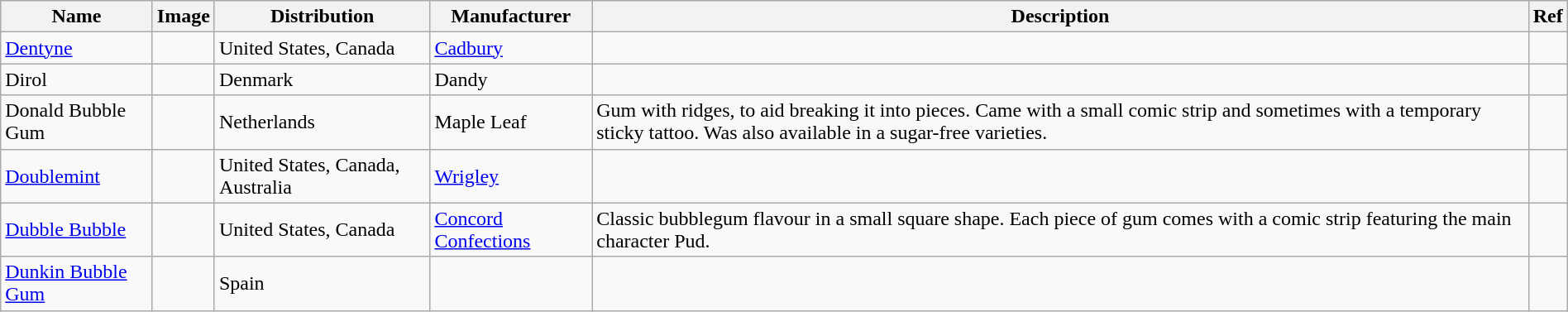<table class="wikitable sortable" style="width:100%">
<tr>
<th>Name</th>
<th class="unsortable">Image</th>
<th>Distribution</th>
<th>Manufacturer</th>
<th>Description</th>
<th>Ref</th>
</tr>
<tr>
<td><a href='#'>Dentyne</a></td>
<td></td>
<td>United States, Canada</td>
<td><a href='#'>Cadbury</a></td>
<td></td>
<td></td>
</tr>
<tr>
<td>Dirol</td>
<td></td>
<td>Denmark</td>
<td>Dandy</td>
<td></td>
<td></td>
</tr>
<tr>
<td>Donald Bubble Gum</td>
<td></td>
<td>Netherlands</td>
<td>Maple Leaf</td>
<td>Gum with ridges, to aid breaking it into pieces. Came with a small comic strip and sometimes with a temporary sticky tattoo. Was also available in a sugar-free varieties.</td>
<td></td>
</tr>
<tr>
<td><a href='#'>Doublemint</a></td>
<td></td>
<td>United States, Canada, Australia</td>
<td><a href='#'>Wrigley</a></td>
<td></td>
<td></td>
</tr>
<tr>
<td><a href='#'>Dubble Bubble</a></td>
<td></td>
<td>United States, Canada</td>
<td><a href='#'>Concord Confections</a></td>
<td>Classic bubblegum flavour in a small square shape.  Each piece of gum comes with a comic strip featuring the main character Pud.</td>
<td></td>
</tr>
<tr>
<td><a href='#'>Dunkin Bubble Gum</a></td>
<td></td>
<td>Spain</td>
<td></td>
<td></td>
<td></td>
</tr>
</table>
